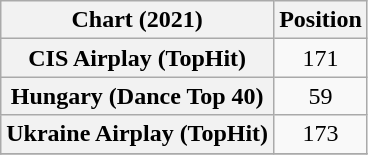<table class="wikitable sortable plainrowheaders" style="text-align:center">
<tr>
<th scope="col">Chart (2021)</th>
<th scope="col">Position</th>
</tr>
<tr>
<th scope="row">CIS Airplay (TopHit)</th>
<td>171</td>
</tr>
<tr>
<th scope="row">Hungary (Dance Top 40)</th>
<td>59</td>
</tr>
<tr>
<th scope="row">Ukraine Airplay (TopHit)</th>
<td>173</td>
</tr>
<tr>
</tr>
</table>
